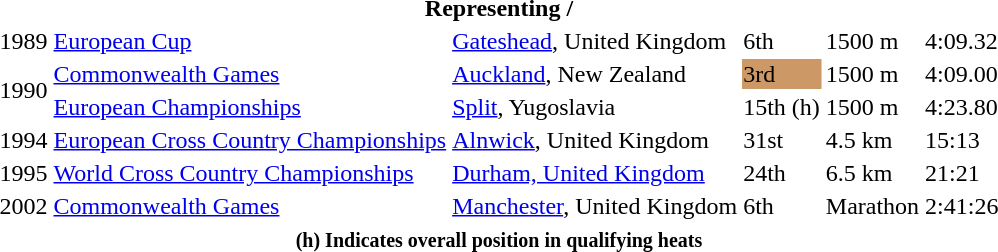<table>
<tr>
<th colspan=6>Representing  / </th>
</tr>
<tr>
<td>1989</td>
<td><a href='#'>European Cup</a></td>
<td><a href='#'>Gateshead</a>, United Kingdom</td>
<td>6th</td>
<td>1500 m</td>
<td>4:09.32</td>
</tr>
<tr>
<td rowspan=2>1990</td>
<td><a href='#'>Commonwealth Games</a></td>
<td><a href='#'>Auckland</a>, New Zealand</td>
<td bgcolor=cc9966>3rd</td>
<td>1500 m</td>
<td>4:09.00</td>
</tr>
<tr>
<td><a href='#'>European Championships</a></td>
<td><a href='#'>Split</a>, Yugoslavia</td>
<td>15th (h)</td>
<td>1500 m</td>
<td>4:23.80</td>
</tr>
<tr>
<td>1994</td>
<td><a href='#'>European Cross Country Championships</a></td>
<td><a href='#'>Alnwick</a>, United Kingdom</td>
<td>31st</td>
<td>4.5 km</td>
<td>15:13</td>
</tr>
<tr>
<td>1995</td>
<td><a href='#'>World Cross Country Championships</a></td>
<td><a href='#'>Durham, United Kingdom</a></td>
<td>24th</td>
<td>6.5 km</td>
<td>21:21</td>
</tr>
<tr>
<td>2002</td>
<td><a href='#'>Commonwealth Games</a></td>
<td><a href='#'>Manchester</a>, United Kingdom</td>
<td>6th</td>
<td>Marathon</td>
<td>2:41:26</td>
</tr>
<tr>
<th colspan=6><small><strong> (h) Indicates overall position in qualifying heats</strong></small></th>
</tr>
</table>
